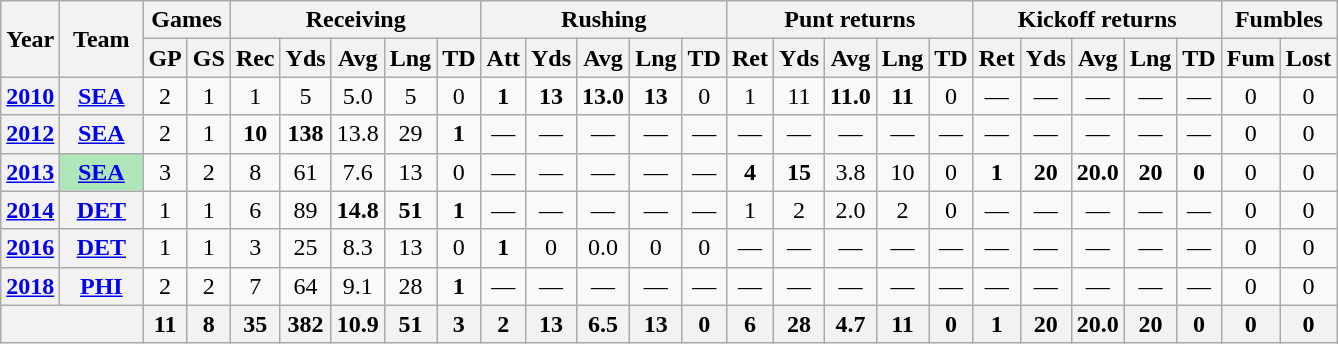<table class=wikitable style="text-align:center;">
<tr>
<th rowspan="2">Year</th>
<th rowspan="2">Team</th>
<th colspan="2">Games</th>
<th colspan="5">Receiving</th>
<th colspan="5">Rushing</th>
<th colspan="5">Punt returns</th>
<th colspan="5">Kickoff returns</th>
<th colspan="2">Fumbles</th>
</tr>
<tr>
<th>GP</th>
<th>GS</th>
<th>Rec</th>
<th>Yds</th>
<th>Avg</th>
<th>Lng</th>
<th>TD</th>
<th>Att</th>
<th>Yds</th>
<th>Avg</th>
<th>Lng</th>
<th>TD</th>
<th>Ret</th>
<th>Yds</th>
<th>Avg</th>
<th>Lng</th>
<th>TD</th>
<th>Ret</th>
<th>Yds</th>
<th>Avg</th>
<th>Lng</th>
<th>TD</th>
<th>Fum</th>
<th>Lost</th>
</tr>
<tr>
<th><a href='#'>2010</a></th>
<th><a href='#'>SEA</a></th>
<td>2</td>
<td>1</td>
<td>1</td>
<td>5</td>
<td>5.0</td>
<td>5</td>
<td>0</td>
<td><strong>1</strong></td>
<td><strong>13</strong></td>
<td><strong>13.0</strong></td>
<td><strong>13</strong></td>
<td>0</td>
<td>1</td>
<td>11</td>
<td><strong>11.0</strong></td>
<td><strong>11</strong></td>
<td>0</td>
<td>—</td>
<td>—</td>
<td>—</td>
<td>—</td>
<td>—</td>
<td>0</td>
<td>0</td>
</tr>
<tr>
<th><a href='#'>2012</a></th>
<th><a href='#'>SEA</a></th>
<td>2</td>
<td>1</td>
<td><strong>10</strong></td>
<td><strong>138</strong></td>
<td>13.8</td>
<td>29</td>
<td><strong>1</strong></td>
<td>—</td>
<td>—</td>
<td>—</td>
<td>—</td>
<td>—</td>
<td>—</td>
<td>—</td>
<td>—</td>
<td>—</td>
<td>—</td>
<td>—</td>
<td>—</td>
<td>—</td>
<td>—</td>
<td>—</td>
<td>0</td>
<td>0</td>
</tr>
<tr>
<th><a href='#'>2013</a></th>
<th style="background:#afe6ba; width:3em;"><a href='#'>SEA</a></th>
<td>3</td>
<td>2</td>
<td>8</td>
<td>61</td>
<td>7.6</td>
<td>13</td>
<td>0</td>
<td>—</td>
<td>—</td>
<td>—</td>
<td>—</td>
<td>—</td>
<td><strong>4</strong></td>
<td><strong>15</strong></td>
<td>3.8</td>
<td>10</td>
<td>0</td>
<td><strong>1</strong></td>
<td><strong>20</strong></td>
<td><strong>20.0</strong></td>
<td><strong>20</strong></td>
<td><strong>0</strong></td>
<td>0</td>
<td>0</td>
</tr>
<tr>
<th><a href='#'>2014</a></th>
<th><a href='#'>DET</a></th>
<td>1</td>
<td>1</td>
<td>6</td>
<td>89</td>
<td><strong>14.8</strong></td>
<td><strong>51</strong></td>
<td><strong>1</strong></td>
<td>—</td>
<td>—</td>
<td>—</td>
<td>—</td>
<td>—</td>
<td>1</td>
<td>2</td>
<td>2.0</td>
<td>2</td>
<td>0</td>
<td>—</td>
<td>—</td>
<td>—</td>
<td>—</td>
<td>—</td>
<td>0</td>
<td>0</td>
</tr>
<tr>
<th><a href='#'>2016</a></th>
<th><a href='#'>DET</a></th>
<td>1</td>
<td>1</td>
<td>3</td>
<td>25</td>
<td>8.3</td>
<td>13</td>
<td>0</td>
<td><strong>1</strong></td>
<td>0</td>
<td>0.0</td>
<td>0</td>
<td>0</td>
<td>—</td>
<td>—</td>
<td>—</td>
<td>—</td>
<td>—</td>
<td>—</td>
<td>—</td>
<td>—</td>
<td>—</td>
<td>—</td>
<td>0</td>
<td>0</td>
</tr>
<tr>
<th><a href='#'>2018</a></th>
<th><a href='#'>PHI</a></th>
<td>2</td>
<td>2</td>
<td>7</td>
<td>64</td>
<td>9.1</td>
<td>28</td>
<td><strong>1</strong></td>
<td>—</td>
<td>—</td>
<td>—</td>
<td>—</td>
<td>—</td>
<td>—</td>
<td>—</td>
<td>—</td>
<td>—</td>
<td>—</td>
<td>—</td>
<td>—</td>
<td>—</td>
<td>—</td>
<td>—</td>
<td>0</td>
<td>0</td>
</tr>
<tr>
<th colspan="2"></th>
<th>11</th>
<th>8</th>
<th>35</th>
<th>382</th>
<th>10.9</th>
<th>51</th>
<th>3</th>
<th>2</th>
<th>13</th>
<th>6.5</th>
<th>13</th>
<th>0</th>
<th>6</th>
<th>28</th>
<th>4.7</th>
<th>11</th>
<th>0</th>
<th>1</th>
<th>20</th>
<th>20.0</th>
<th>20</th>
<th>0</th>
<th>0</th>
<th>0</th>
</tr>
</table>
